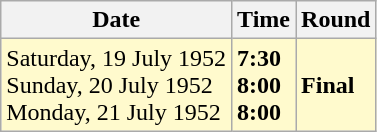<table class="wikitable">
<tr>
<th>Date</th>
<th>Time</th>
<th>Round</th>
</tr>
<tr style=background:lemonchiffon>
<td>Saturday, 19 July 1952<br>Sunday, 20 July 1952<br>Monday, 21 July 1952</td>
<td><strong>7:30</strong><br><strong>8:00</strong><br><strong>8:00</strong></td>
<td><strong>Final</strong></td>
</tr>
</table>
